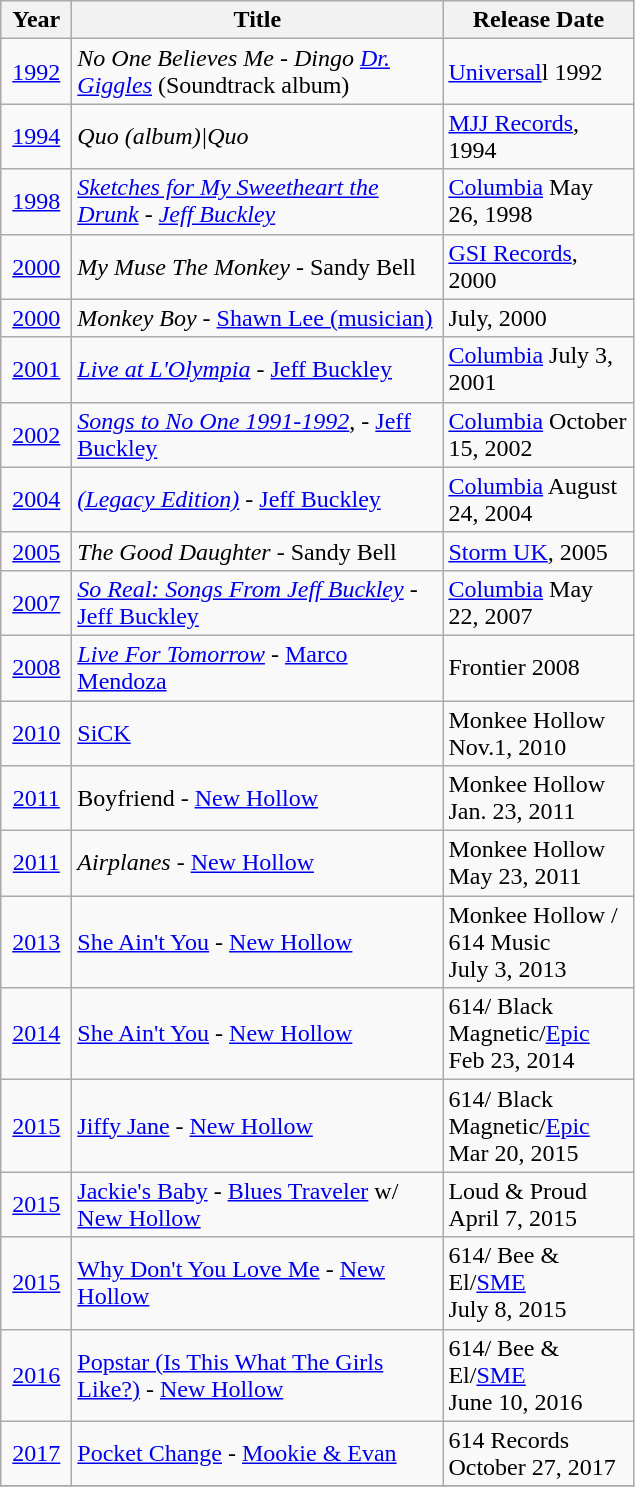<table class="wikitable">
<tr>
<th align="center" width="40">Year</th>
<th>Title</th>
<th>Release Date</th>
</tr>
<tr>
<td align="center"><a href='#'>1992</a></td>
<td width="240"><em>No One Believes Me - Dingo <a href='#'>Dr. Giggles</a></em> (Soundtrack album)</td>
<td width="120"><a href='#'>Universal</a>l  1992</td>
</tr>
<tr>
<td align="center"><a href='#'>1994</a></td>
<td width="240"><em>Quo (album)|Quo</em></td>
<td width="120"><a href='#'>MJJ Records</a>, 1994</td>
</tr>
<tr>
<td align="center"><a href='#'>1998</a></td>
<td><em><a href='#'>Sketches for My Sweetheart the Drunk</a> - <a href='#'>Jeff Buckley</a></em></td>
<td><a href='#'>Columbia</a>  May 26, 1998</td>
</tr>
<tr>
<td align="center"><a href='#'>2000</a></td>
<td><em>My Muse The Monkey</em> - Sandy Bell</td>
<td><a href='#'>GSI Records</a>, 2000</td>
</tr>
<tr>
<td align="center"><a href='#'>2000</a></td>
<td><em>Monkey Boy</em> - <a href='#'>Shawn Lee (musician)</a></td>
<td>July, 2000</td>
</tr>
<tr>
<td align="center"><a href='#'>2001</a></td>
<td><em><a href='#'>Live at L'Olympia</a></em> - <a href='#'>Jeff Buckley</a></td>
<td><a href='#'>Columbia</a>  July 3, 2001</td>
</tr>
<tr>
<td align="center"><a href='#'>2002</a></td>
<td><em><a href='#'>Songs to No One 1991-1992</a></em>, - <a href='#'>Jeff Buckley</a></td>
<td><a href='#'>Columbia</a>  October 15, 2002</td>
</tr>
<tr>
<td align="center"><a href='#'>2004</a></td>
<td><em><a href='#'>(Legacy Edition)</a></em> - <a href='#'>Jeff Buckley</a></td>
<td><a href='#'>Columbia</a>  August 24, 2004</td>
</tr>
<tr>
<td align="center"><a href='#'>2005</a></td>
<td><em>The Good Daughter</em> - Sandy Bell</td>
<td><a href='#'>Storm UK</a>, 2005</td>
</tr>
<tr>
<td align="center"><a href='#'>2007</a></td>
<td><em><a href='#'>So Real: Songs From Jeff Buckley</a></em> - <a href='#'>Jeff Buckley</a></td>
<td><a href='#'>Columbia</a> May 22, 2007</td>
</tr>
<tr>
<td align="center"><a href='#'>2008</a></td>
<td><em><a href='#'>Live For Tomorrow</a></em> - <a href='#'>Marco Mendoza</a></td>
<td>Frontier  2008</td>
</tr>
<tr>
<td align="center"><a href='#'>2010</a></td>
<td><a href='#'>SiCK</a></td>
<td>Monkee Hollow  Nov.1, 2010</td>
</tr>
<tr>
<td align="center"><a href='#'>2011</a></td>
<td Boyfriend (New Hollow song)>Boyfriend - <a href='#'>New Hollow</a></td>
<td>Monkee Hollow  Jan. 23, 2011</td>
</tr>
<tr>
<td align="center"><a href='#'>2011</a></td>
<td><em>Airplanes</em> - <a href='#'>New Hollow</a></td>
<td>Monkee Hollow   May 23, 2011</td>
</tr>
<tr>
<td align="center"><a href='#'>2013</a></td>
<td><a href='#'>She Ain't You</a> - <a href='#'>New Hollow</a></td>
<td>Monkee Hollow / 614 Music<br>July 3, 2013</td>
</tr>
<tr>
<td align="center"><a href='#'>2014</a></td>
<td><a href='#'>She Ain't You</a> - <a href='#'>New Hollow</a></td>
<td>614/ Black Magnetic/<a href='#'>Epic</a><br>Feb 23, 2014</td>
</tr>
<tr>
<td align="center"><a href='#'>2015</a></td>
<td><a href='#'>Jiffy Jane</a> - <a href='#'>New Hollow</a></td>
<td>614/ Black Magnetic/<a href='#'>Epic</a><br>Mar 20, 2015</td>
</tr>
<tr>
<td align="center"><a href='#'>2015</a></td>
<td><a href='#'>Jackie's Baby</a> - <a href='#'>Blues Traveler</a> w/ <a href='#'>New Hollow</a></td>
<td>Loud & Proud<br>April 7, 2015</td>
</tr>
<tr>
<td align="center"><a href='#'>2015</a></td>
<td><a href='#'>Why Don't You Love Me</a> - <a href='#'>New Hollow</a></td>
<td>614/ Bee & El/<a href='#'>SME</a><br>July 8, 2015</td>
</tr>
<tr>
<td align="center"><a href='#'>2016</a></td>
<td><a href='#'>Popstar (Is This What The Girls Like?)</a> - <a href='#'>New Hollow</a></td>
<td>614/ Bee & El/<a href='#'>SME</a><br>June 10, 2016</td>
</tr>
<tr>
<td align="center"><a href='#'>2017</a></td>
<td><a href='#'>Pocket Change</a> - <a href='#'>Mookie & Evan</a></td>
<td>614 Records<br>October 27, 2017</td>
</tr>
<tr>
</tr>
</table>
